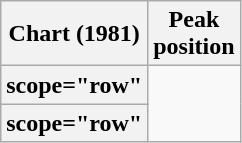<table class="wikitable plainrowheaders sortable">
<tr>
<th scope="col">Chart (1981)</th>
<th scope="col">Peak<br>position</th>
</tr>
<tr>
<th>scope="row" </th>
</tr>
<tr>
<th>scope="row" </th>
</tr>
</table>
